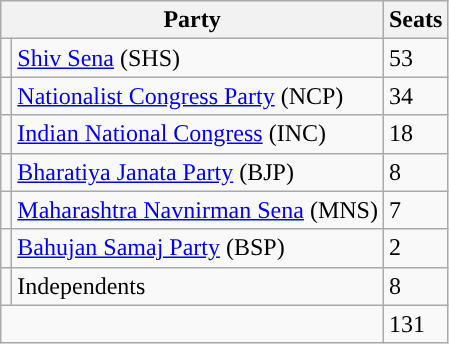<table class="sortable wikitable">
<tr>
<th colspan=2>Party</th>
<th>Seats</th>
</tr>
<tr>
<td></td>
<td><a href='#'>Shiv Sena</a> (SHS)</td>
<td>53</td>
</tr>
<tr>
<td></td>
<td><a href='#'>Nationalist Congress Party</a> (NCP)</td>
<td>34</td>
</tr>
<tr>
<td></td>
<td><a href='#'>Indian National Congress</a> (INC)</td>
<td>18</td>
</tr>
<tr>
<td></td>
<td><a href='#'>Bharatiya Janata Party</a> (BJP)</td>
<td>8</td>
</tr>
<tr>
<td></td>
<td><a href='#'>Maharashtra Navnirman Sena</a> (MNS)</td>
<td>7</td>
</tr>
<tr>
<td></td>
<td><a href='#'>Bahujan Samaj Party</a> (BSP)</td>
<td>2</td>
</tr>
<tr>
<td></td>
<td>Independents</td>
<td>8</td>
</tr>
<tr>
<td colspan=2></td>
<td>131</td>
</tr>
</table>
